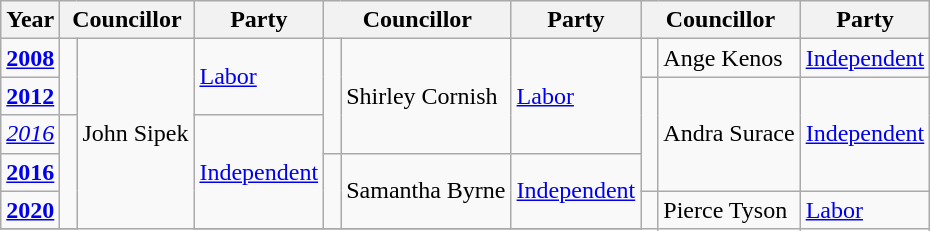<table class="wikitable">
<tr>
<th>Year</th>
<th colspan="2">Councillor</th>
<th>Party</th>
<th colspan="2">Councillor</th>
<th>Party</th>
<th colspan="2">Councillor</th>
<th>Party</th>
</tr>
<tr>
<td><strong><a href='#'>2008</a></strong></td>
<td rowspan="2" width="1px" > </td>
<td rowspan="6">John Sipek</td>
<td rowspan="2"><a href='#'>Labor</a></td>
<td rowspan="3" width="1px" > </td>
<td rowspan="3">Shirley Cornish</td>
<td rowspan="3"><a href='#'>Labor</a></td>
<td rowspan="1" width="1px" > </td>
<td rowspan="1">Ange Kenos</td>
<td rowspan="1"><a href='#'>Independent</a></td>
</tr>
<tr>
<td><strong><a href='#'>2012</a></strong></td>
<td rowspan="3" width="1px" > </td>
<td rowspan="3">Andra Surace</td>
<td rowspan="3"><a href='#'>Independent</a></td>
</tr>
<tr>
<td><em><a href='#'>2016</a></em></td>
<td rowspan="3" width="1px" > </td>
<td rowspan="3"><a href='#'>Independent</a></td>
</tr>
<tr>
<td><strong><a href='#'>2016</a></strong></td>
<td rowspan="2" width="1px" > </td>
<td rowspan="2">Samantha Byrne</td>
<td rowspan="2"><a href='#'>Independent</a></td>
</tr>
<tr>
<td><strong><a href='#'>2020</a></strong></td>
<td rowspan="2" width="1px" > </td>
<td rowspan="6">Pierce Tyson</td>
<td rowspan="2"><a href='#'>Labor</a></td>
</tr>
<tr>
</tr>
</table>
